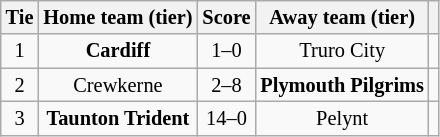<table class="wikitable" style="text-align:center; font-size:85%">
<tr>
<th>Tie</th>
<th>Home team (tier)</th>
<th>Score</th>
<th>Away team (tier)</th>
<th></th>
</tr>
<tr>
<td align="center">1</td>
<td><strong>Cardiff</strong></td>
<td align="center">1–0</td>
<td>Truro City</td>
<td></td>
</tr>
<tr>
<td align="center">2</td>
<td>Crewkerne</td>
<td align="center">2–8</td>
<td><strong>Plymouth Pilgrims</strong></td>
<td></td>
</tr>
<tr>
<td align="center">3</td>
<td><strong>Taunton Trident</strong></td>
<td align="center">14–0</td>
<td>Pelynt</td>
<td></td>
</tr>
</table>
